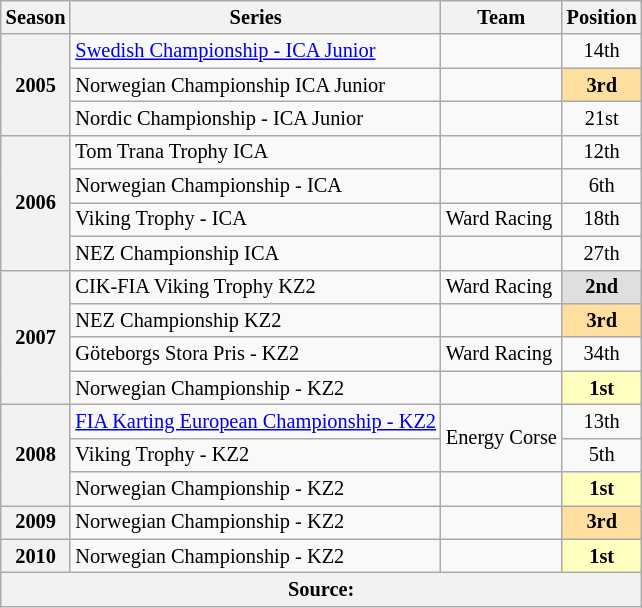<table class="wikitable" style="font-size: 85%; text-align:center">
<tr>
<th>Season</th>
<th>Series</th>
<th>Team</th>
<th>Position</th>
</tr>
<tr>
<th rowspan="3">2005</th>
<td align="left"><a href='#'>Swedish Championship - ICA Junior</a></td>
<td align="left"></td>
<td>14th</td>
</tr>
<tr>
<td align="left">Norwegian Championship ICA Junior</td>
<td align="left"></td>
<td style="background:#ffdf9f;"><strong>3rd</strong></td>
</tr>
<tr>
<td align="left">Nordic Championship - ICA Junior</td>
<td align="left"></td>
<td>21st</td>
</tr>
<tr>
<th rowspan="4">2006</th>
<td align="left">Tom Trana Trophy ICA</td>
<td align="left"></td>
<td>12th</td>
</tr>
<tr>
<td align="left">Norwegian Championship - ICA</td>
<td align="left"></td>
<td>6th</td>
</tr>
<tr>
<td align="left">Viking Trophy - ICA</td>
<td align="left">Ward Racing</td>
<td>18th</td>
</tr>
<tr>
<td align="left">NEZ Championship ICA</td>
<td align="left"></td>
<td>27th</td>
</tr>
<tr>
<th rowspan="4">2007</th>
<td align="left">CIK-FIA Viking Trophy KZ2</td>
<td align="left">Ward Racing</td>
<td style="background:#dfdfdf;"><strong>2nd</strong></td>
</tr>
<tr>
<td align="left">NEZ Championship KZ2</td>
<td align="left"></td>
<td style="background:#ffdf9f;"><strong>3rd</strong></td>
</tr>
<tr>
<td align="left">Göteborgs Stora Pris - KZ2</td>
<td align="left">Ward Racing</td>
<td>34th</td>
</tr>
<tr>
<td align="left">Norwegian Championship - KZ2</td>
<td></td>
<td style="background:#FFFFBF;"><strong>1st</strong></td>
</tr>
<tr>
<th rowspan="3">2008</th>
<td align="left"><a href='#'>FIA Karting European Championship - KZ2</a></td>
<td align="left" rowspan="2">Energy Corse</td>
<td>13th</td>
</tr>
<tr>
<td align="left">Viking Trophy - KZ2</td>
<td>5th</td>
</tr>
<tr>
<td align="left">Norwegian Championship - KZ2</td>
<td></td>
<td style="background:#FFFFBF;"><strong>1st</strong></td>
</tr>
<tr>
<th>2009</th>
<td align="left">Norwegian Championship - KZ2</td>
<td></td>
<td style="background:#ffdf9f;"><strong>3rd</strong></td>
</tr>
<tr>
<th>2010</th>
<td align="left">Norwegian Championship - KZ2</td>
<td></td>
<td style="background:#FFFFBF;"><strong>1st</strong></td>
</tr>
<tr>
<th colspan="4">Source:</th>
</tr>
</table>
